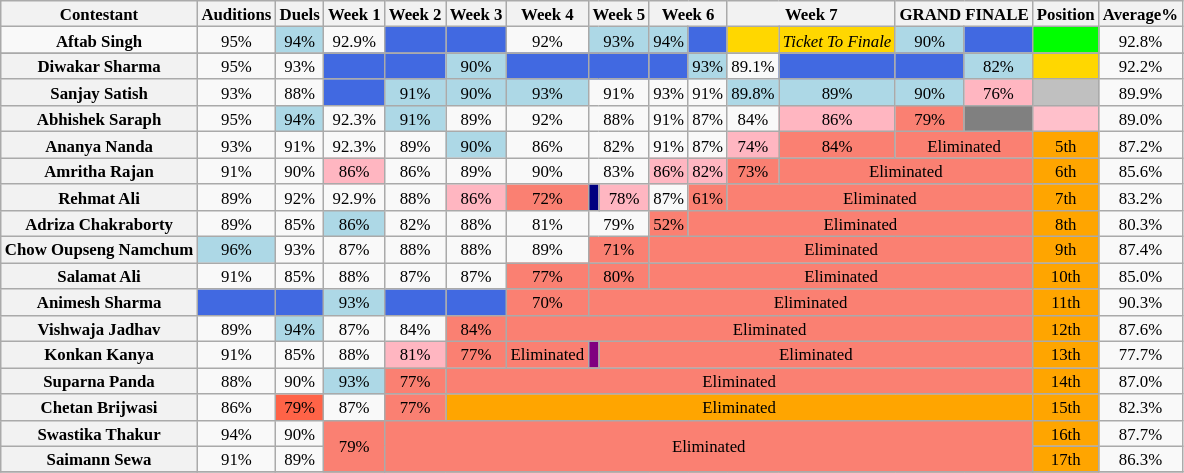<table class="wikitable sortable mw-collapsible" border="2" style="text-align:center; font-size:70%">
<tr>
<th>Contestant</th>
<th>Auditions</th>
<th>Duels</th>
<th>Week 1<br></th>
<th>Week 2<br></th>
<th>Week 3<br></th>
<th>Week 4<br></th>
<th colspan="2">Week 5<br></th>
<th colspan=2>Week 6<br></th>
<th colspan=2>Week 7<br></th>
<th colspan="2">GRAND FINALE</th>
<th>Position</th>
<th>Average%</th>
</tr>
<tr>
<td><strong>Aftab Singh</strong></td>
<td>95%</td>
<td bgcolor="lightblue">94%</td>
<td>92.9%</td>
<td bgcolor="royalblue"></td>
<td bgcolor="royalblue"></td>
<td>92%</td>
<td colspan = "2" bgcolor="lightblue">93%</td>
<td bgcolor="lightblue">94%</td>
<td bgcolor="royalblue"></td>
<td bgcolor="Gold"></td>
<td bgcolor="Gold" colspan=1><em>Ticket To Finale</em></td>
<td bgcolor="lightblue">90%</td>
<td bgcolor="royalblue"></td>
<td bgcolor="lime"></td>
<td>92.8%</td>
</tr>
<tr>
</tr>
<tr>
<th><strong>Diwakar Sharma</strong></th>
<td>95%</td>
<td>93%</td>
<td bgcolor="royalblue"></td>
<td bgcolor="royalblue"></td>
<td bgcolor="lightblue">90%</td>
<td bgcolor="royalblue"></td>
<td colspan = "2" bgcolor="royalblue"></td>
<td bgcolor="royalblue"></td>
<td bgcolor="lightblue">93%</td>
<td>89.1%</td>
<td bgcolor="royalblue"></td>
<td bgcolor="royalblue"></td>
<td bgcolor="lightblue">82%</td>
<td bgcolor="gold"></td>
<td>92.2%</td>
</tr>
<tr>
<th><strong>Sanjay Satish</strong></th>
<td>93%</td>
<td>88%</td>
<td bgcolor="royalblue"></td>
<td bgcolor="lightblue">91%</td>
<td bgcolor="lightblue">90%</td>
<td bgcolor="lightblue">93%</td>
<td colspan = "2">91%</td>
<td>93%</td>
<td>91%</td>
<td bgcolor="lightblue">89.8%</td>
<td bgcolor="lightblue">89%</td>
<td bgcolor="lightblue">90%</td>
<td bgcolor="lightpink">76%</td>
<td bgcolor="silver"></td>
<td>89.9%</td>
</tr>
<tr>
<th><strong>Abhishek Saraph</strong></th>
<td>95%</td>
<td bgcolor="lightblue">94%</td>
<td>92.3%</td>
<td bgcolor="lightblue">91%</td>
<td>89%</td>
<td>92%</td>
<td colspan = "2">88%</td>
<td>91%</td>
<td>87%</td>
<td>84%</td>
<td bgcolor="lightpink">86%</td>
<td bgcolor="salmon">79%</td>
<td bgcolor="gray"></td>
<td bgcolor="pink"></td>
<td>89.0%</td>
</tr>
<tr>
<th><strong>Ananya Nanda</strong></th>
<td>93%</td>
<td>91%</td>
<td>92.3%</td>
<td>89%</td>
<td bgcolor="lightblue">90%</td>
<td>86%</td>
<td colspan = "2">82%</td>
<td>91%</td>
<td>87%</td>
<td bgcolor="lightpink">74%</td>
<td bgcolor="salmon" colspan=1>84%</td>
<td bgcolor="salmon" colspan="2">Eliminated</td>
<td bgcolor="orange">5th</td>
<td>87.2%</td>
</tr>
<tr>
<th><strong>Amritha Rajan</strong></th>
<td>91%</td>
<td>90%</td>
<td bgcolor="lightpink">86%</td>
<td>86%</td>
<td>89%</td>
<td>90%</td>
<td colspan = "2">83%</td>
<td bgcolor="lightpink">86%</td>
<td bgcolor="lightpink">82%</td>
<td bgcolor="salmon" colspan=1>73%</td>
<td bgcolor="salmon" colspan=3>Eliminated</td>
<td bgcolor="orange">6th</td>
<td>85.6%</td>
</tr>
<tr>
<th><strong>Rehmat Ali</strong></th>
<td>89%</td>
<td>92%</td>
<td>92.9%</td>
<td>88%</td>
<td bgcolor="lightpink">86%</td>
<td bgcolor="salmon">72%</td>
<td bgcolor="navy"></td>
<td bgcolor="lightpink">78%</td>
<td>87%</td>
<td bgcolor="salmon" colspan=1>61%</td>
<td bgcolor="salmon" colspan=4>Eliminated</td>
<td bgcolor="orange">7th</td>
<td>83.2%</td>
</tr>
<tr>
<th><strong>Adriza Chakraborty</strong></th>
<td>89%</td>
<td>85%</td>
<td bgcolor="lightblue">86%</td>
<td>82%</td>
<td>88%</td>
<td>81%</td>
<td colspan = "2">79%</td>
<td bgcolor="salmon" colspan=1>52%</td>
<td bgcolor="salmon" colspan=5>Eliminated</td>
<td bgcolor="orange">8th</td>
<td>80.3%</td>
</tr>
<tr>
<th><strong>Chow Oupseng Namchum</strong></th>
<td bgcolor="lightblue">96%</td>
<td>93%</td>
<td>87%</td>
<td>88%</td>
<td>88%</td>
<td>89%</td>
<td bgcolor="salmon" colspan=2>71%</td>
<td bgcolor="salmon" colspan=6>Eliminated</td>
<td bgcolor="orange">9th</td>
<td>87.4%</td>
</tr>
<tr>
<th><strong>Salamat Ali</strong></th>
<td>91%</td>
<td>85%</td>
<td>88%</td>
<td>87%</td>
<td>87%</td>
<td bgcolor ="salmon">77%</td>
<td bgcolor="salmon" colspan=2>80%</td>
<td bgcolor="salmon" colspan=6>Eliminated</td>
<td bgcolor="orange">10th</td>
<td>85.0%</td>
</tr>
<tr>
<th><strong>Animesh Sharma</strong></th>
<td bgcolor="royalblue"></td>
<td bgcolor="royalblue"></td>
<td bgcolor="lightblue">93%</td>
<td bgcolor="royalblue"></td>
<td bgcolor="royalblue"></td>
<td bgcolor="salmon">70%</td>
<td colspan="8" bgcolor="salmon">Eliminated</td>
<td bgcolor="orange">11th</td>
<td>90.3%</td>
</tr>
<tr>
<th><strong>Vishwaja Jadhav</strong></th>
<td>89%</td>
<td bgcolor="lightblue">94%</td>
<td>87%</td>
<td>84%</td>
<td bgcolor="salmon">84%</td>
<td colspan="9" bgcolor="salmon">Eliminated</td>
<td bgcolor="orange">12th</td>
<td>87.6%</td>
</tr>
<tr>
<th><strong>Konkan Kanya</strong></th>
<td>91%</td>
<td>85%</td>
<td>88%</td>
<td bgcolor="lightpink">81%</td>
<td bgcolor="salmon">77%</td>
<td bgcolor="salmon">Eliminated</td>
<td bgcolor="purple"></td>
<td colspan="7" bgcolor="salmon">Eliminated</td>
<td bgcolor="orange">13th</td>
<td>77.7%</td>
</tr>
<tr>
<th><strong>Suparna Panda</strong></th>
<td>88%</td>
<td>90%</td>
<td bgcolor="lightblue">93%</td>
<td bgcolor="salmon">77%</td>
<td colspan="10" bgcolor="salmon">Eliminated</td>
<td bgcolor="orange">14th</td>
<td>87.0%</td>
</tr>
<tr>
<th><strong>Chetan Brijwasi</strong></th>
<td>86%</td>
<td bgcolor="tomato">79%</td>
<td>87%</td>
<td bgcolor="salmon">77%</td>
<td colspan="10" bgcolor="orange">Eliminated</td>
<td bgcolor="orange">15th</td>
<td>82.3%</td>
</tr>
<tr>
<th><strong>Swastika Thakur</strong></th>
<td>94%</td>
<td>90%</td>
<td rowspan="2" bgcolor="salmon">79%</td>
<td colspan="11" rowspan="2" bgcolor="salmon">Eliminated</td>
<td bgcolor="orange">16th</td>
<td>87.7%</td>
</tr>
<tr>
<th><strong>Saimann Sewa</strong></th>
<td>91%</td>
<td>89%</td>
<td bgcolor="orange">17th</td>
<td>86.3%</td>
</tr>
<tr>
</tr>
</table>
